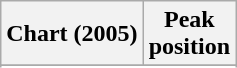<table class="wikitable sortable plainrowheaders">
<tr>
<th scope="col">Chart (2005)</th>
<th scope="col">Peak<br>position</th>
</tr>
<tr>
</tr>
<tr>
</tr>
</table>
